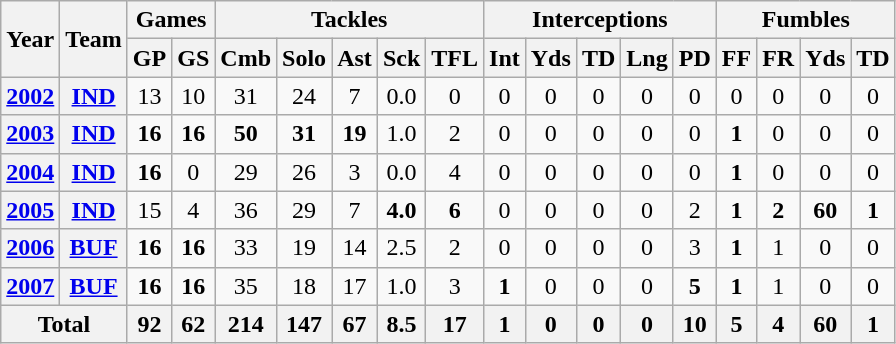<table class="wikitable" style="text-align:center">
<tr>
<th rowspan="2">Year</th>
<th rowspan="2">Team</th>
<th colspan="2">Games</th>
<th colspan="5">Tackles</th>
<th colspan="5">Interceptions</th>
<th colspan="4">Fumbles</th>
</tr>
<tr>
<th>GP</th>
<th>GS</th>
<th>Cmb</th>
<th>Solo</th>
<th>Ast</th>
<th>Sck</th>
<th>TFL</th>
<th>Int</th>
<th>Yds</th>
<th>TD</th>
<th>Lng</th>
<th>PD</th>
<th>FF</th>
<th>FR</th>
<th>Yds</th>
<th>TD</th>
</tr>
<tr>
<th><a href='#'>2002</a></th>
<th><a href='#'>IND</a></th>
<td>13</td>
<td>10</td>
<td>31</td>
<td>24</td>
<td>7</td>
<td>0.0</td>
<td>0</td>
<td>0</td>
<td>0</td>
<td>0</td>
<td>0</td>
<td>0</td>
<td>0</td>
<td>0</td>
<td>0</td>
<td>0</td>
</tr>
<tr>
<th><a href='#'>2003</a></th>
<th><a href='#'>IND</a></th>
<td><strong>16</strong></td>
<td><strong>16</strong></td>
<td><strong>50</strong></td>
<td><strong>31</strong></td>
<td><strong>19</strong></td>
<td>1.0</td>
<td>2</td>
<td>0</td>
<td>0</td>
<td>0</td>
<td>0</td>
<td>0</td>
<td><strong>1</strong></td>
<td>0</td>
<td>0</td>
<td>0</td>
</tr>
<tr>
<th><a href='#'>2004</a></th>
<th><a href='#'>IND</a></th>
<td><strong>16</strong></td>
<td>0</td>
<td>29</td>
<td>26</td>
<td>3</td>
<td>0.0</td>
<td>4</td>
<td>0</td>
<td>0</td>
<td>0</td>
<td>0</td>
<td>0</td>
<td><strong>1</strong></td>
<td>0</td>
<td>0</td>
<td>0</td>
</tr>
<tr>
<th><a href='#'>2005</a></th>
<th><a href='#'>IND</a></th>
<td>15</td>
<td>4</td>
<td>36</td>
<td>29</td>
<td>7</td>
<td><strong>4.0</strong></td>
<td><strong>6</strong></td>
<td>0</td>
<td>0</td>
<td>0</td>
<td>0</td>
<td>2</td>
<td><strong>1</strong></td>
<td><strong>2</strong></td>
<td><strong>60</strong></td>
<td><strong>1</strong></td>
</tr>
<tr>
<th><a href='#'>2006</a></th>
<th><a href='#'>BUF</a></th>
<td><strong>16</strong></td>
<td><strong>16</strong></td>
<td>33</td>
<td>19</td>
<td>14</td>
<td>2.5</td>
<td>2</td>
<td>0</td>
<td>0</td>
<td>0</td>
<td>0</td>
<td>3</td>
<td><strong>1</strong></td>
<td>1</td>
<td>0</td>
<td>0</td>
</tr>
<tr>
<th><a href='#'>2007</a></th>
<th><a href='#'>BUF</a></th>
<td><strong>16</strong></td>
<td><strong>16</strong></td>
<td>35</td>
<td>18</td>
<td>17</td>
<td>1.0</td>
<td>3</td>
<td><strong>1</strong></td>
<td>0</td>
<td>0</td>
<td>0</td>
<td><strong>5</strong></td>
<td><strong>1</strong></td>
<td>1</td>
<td>0</td>
<td>0</td>
</tr>
<tr>
<th colspan="2">Total</th>
<th>92</th>
<th>62</th>
<th>214</th>
<th>147</th>
<th>67</th>
<th>8.5</th>
<th>17</th>
<th>1</th>
<th>0</th>
<th>0</th>
<th>0</th>
<th>10</th>
<th>5</th>
<th>4</th>
<th>60</th>
<th>1</th>
</tr>
</table>
